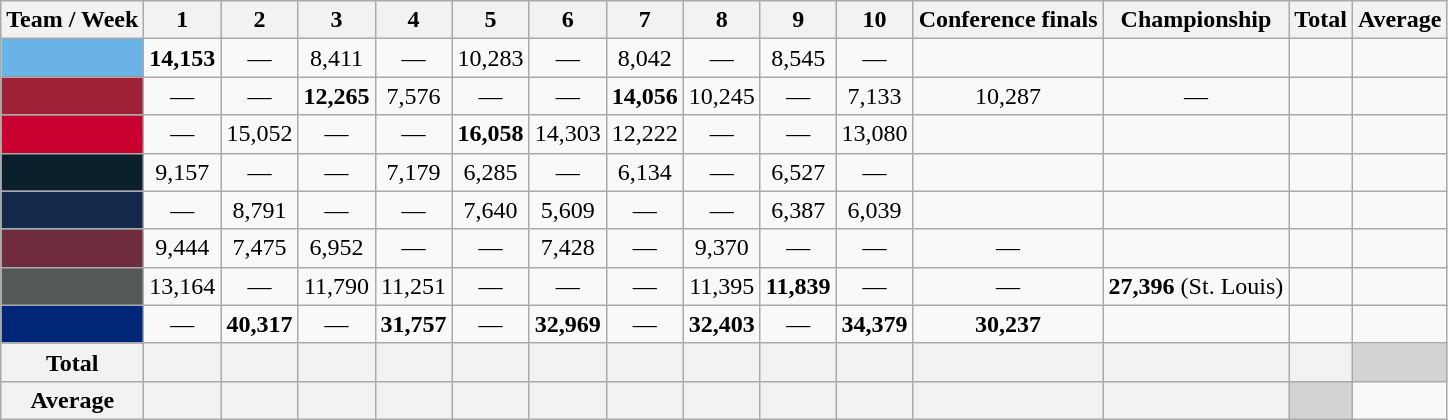<table class="wikitable sortable" style="text-align:center;">
<tr>
<th>Team / Week</th>
<th>1</th>
<th>2</th>
<th>3</th>
<th>4</th>
<th>5</th>
<th>6</th>
<th>7</th>
<th>8</th>
<th>9</th>
<th>10</th>
<th>Conference finals</th>
<th>Championship</th>
<th>Total</th>
<th>Average</th>
</tr>
<tr>
<td align=left style="background:#69B3E7"></td>
<td><strong>14,153</strong></td>
<td>—</td>
<td>8,411</td>
<td>—</td>
<td>10,283</td>
<td>—</td>
<td>8,042</td>
<td>—</td>
<td>8,545</td>
<td>—</td>
<td></td>
<td></td>
<td></td>
<td><strong></strong></td>
</tr>
<tr>
<td align=left style="background:#9D2235"></td>
<td>—</td>
<td>—</td>
<td><strong>12,265</strong></td>
<td>7,576</td>
<td>—</td>
<td>—</td>
<td><strong>14,056</strong></td>
<td>10,245</td>
<td>—</td>
<td>7,133</td>
<td>10,287</td>
<td>—</td>
<td></td>
<td><strong></strong></td>
</tr>
<tr>
<td align=left style="background:#C8012E"></td>
<td>—</td>
<td>15,052</td>
<td>—</td>
<td>—</td>
<td><strong>16,058</strong></td>
<td>14,303</td>
<td>12,222</td>
<td>—</td>
<td>—</td>
<td>13,080</td>
<td></td>
<td></td>
<td></td>
<td><strong></strong></td>
</tr>
<tr>
<td align=left style="background:#091F2C"></td>
<td>9,157</td>
<td>—</td>
<td>—</td>
<td>7,179</td>
<td>6,285</td>
<td>—</td>
<td>6,134</td>
<td>—</td>
<td>6,527</td>
<td>—</td>
<td></td>
<td></td>
<td></td>
<td><strong></strong></td>
</tr>
<tr>
<td align=left style="background:#13294B"></td>
<td>—</td>
<td>8,791</td>
<td>—</td>
<td>—</td>
<td>7,640</td>
<td>5,609</td>
<td>—</td>
<td>—</td>
<td>6,387</td>
<td>6,039</td>
<td></td>
<td></td>
<td></td>
<td><strong></strong></td>
</tr>
<tr>
<td align=left style="background:#6F2C3F"></td>
<td>9,444</td>
<td>7,475</td>
<td>6,952</td>
<td>—</td>
<td>—</td>
<td>7,428</td>
<td>—</td>
<td>9,370</td>
<td>—</td>
<td>—</td>
<td>—</td>
<td></td>
<td></td>
<td><strong></strong></td>
</tr>
<tr>
<td align=left style="background:#545859"></td>
<td>13,164</td>
<td>—</td>
<td>11,790</td>
<td>11,251</td>
<td>—</td>
<td>—</td>
<td>—</td>
<td>11,395</td>
<td><strong>11,839</strong></td>
<td>—</td>
<td>—</td>
<td><strong>27,396</strong> (St. Louis)</td>
<td></td>
<td><strong></strong></td>
</tr>
<tr>
<td align=left style="background:#002677"></td>
<td>—</td>
<td><strong>40,317</strong></td>
<td>—</td>
<td><strong>31,757</strong></td>
<td>—</td>
<td><strong>32,969</strong></td>
<td>—</td>
<td><strong>32,403</strong></td>
<td>—</td>
<td><strong>34,379</strong></td>
<td><strong>30,237</strong></td>
<td></td>
<td></td>
<td><strong></strong></td>
</tr>
<tr class="sortbottom">
<th>Total</th>
<th> </th>
<th> </th>
<th> </th>
<th> </th>
<th> </th>
<th> </th>
<th> </th>
<th> </th>
<th> </th>
<th> </th>
<th> </th>
<th> </th>
<th></th>
<td style="background:lightgrey;"> </td>
</tr>
<tr class="sortbottom">
<th>Average</th>
<th> </th>
<th> </th>
<th> </th>
<th> </th>
<th> </th>
<th> </th>
<th> </th>
<th> </th>
<th> </th>
<th> </th>
<th> </th>
<th> </th>
<td style="background:lightgrey;"> </td>
<td><strong></td>
</tr>
</table>
